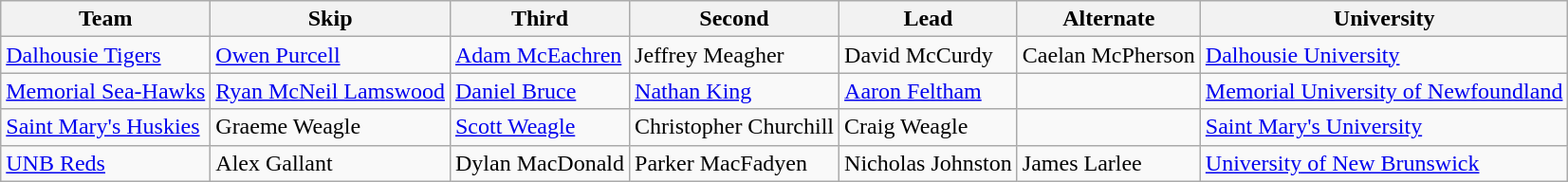<table class=wikitable>
<tr>
<th scope="col">Team</th>
<th scope="col">Skip</th>
<th scope="col">Third</th>
<th scope="col">Second</th>
<th scope="col">Lead</th>
<th scope="col">Alternate</th>
<th scope="col">University</th>
</tr>
<tr>
<td><a href='#'>Dalhousie Tigers</a></td>
<td><a href='#'>Owen Purcell</a></td>
<td><a href='#'>Adam McEachren</a></td>
<td>Jeffrey Meagher</td>
<td>David McCurdy</td>
<td>Caelan McPherson</td>
<td> <a href='#'>Dalhousie University</a></td>
</tr>
<tr>
<td><a href='#'>Memorial Sea-Hawks</a></td>
<td><a href='#'>Ryan McNeil Lamswood</a></td>
<td><a href='#'>Daniel Bruce</a></td>
<td><a href='#'>Nathan King</a></td>
<td><a href='#'>Aaron Feltham</a></td>
<td></td>
<td> <a href='#'>Memorial University of Newfoundland</a></td>
</tr>
<tr>
<td><a href='#'>Saint Mary's Huskies</a></td>
<td>Graeme Weagle</td>
<td><a href='#'>Scott Weagle</a></td>
<td>Christopher Churchill</td>
<td>Craig Weagle</td>
<td></td>
<td> <a href='#'>Saint Mary's University</a></td>
</tr>
<tr>
<td><a href='#'>UNB Reds</a></td>
<td>Alex Gallant</td>
<td>Dylan MacDonald</td>
<td>Parker MacFadyen</td>
<td>Nicholas Johnston</td>
<td>James Larlee</td>
<td> <a href='#'>University of New Brunswick</a></td>
</tr>
</table>
